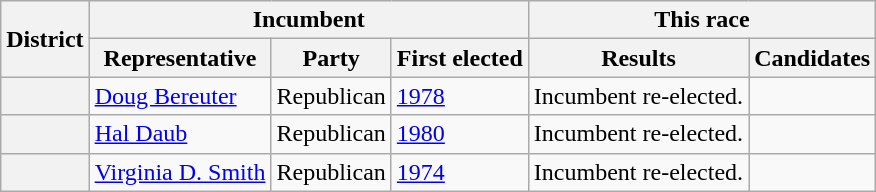<table class=wikitable>
<tr>
<th rowspan=2>District</th>
<th colspan=3>Incumbent</th>
<th colspan=2>This race</th>
</tr>
<tr>
<th>Representative</th>
<th>Party</th>
<th>First elected</th>
<th>Results</th>
<th>Candidates</th>
</tr>
<tr>
<th></th>
<td><a href='#'>Doug Bereuter</a></td>
<td>Republican</td>
<td><a href='#'>1978</a></td>
<td>Incumbent re-elected.</td>
<td nowrap></td>
</tr>
<tr>
<th></th>
<td><a href='#'>Hal Daub</a></td>
<td>Republican</td>
<td><a href='#'>1980</a></td>
<td>Incumbent re-elected.</td>
<td nowrap></td>
</tr>
<tr>
<th></th>
<td><a href='#'>Virginia D. Smith</a></td>
<td>Republican</td>
<td><a href='#'>1974</a></td>
<td>Incumbent re-elected.</td>
<td nowrap></td>
</tr>
</table>
